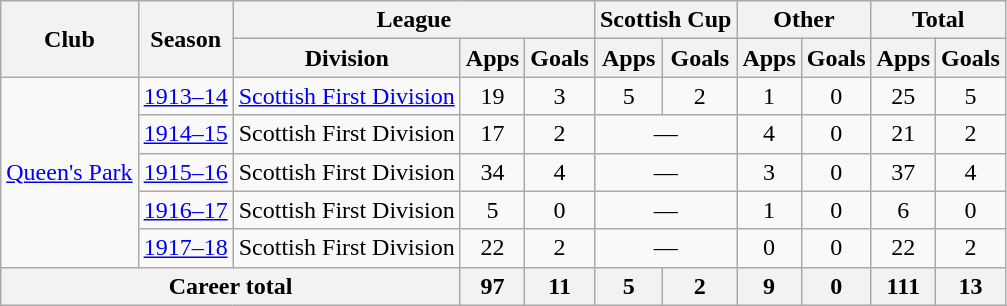<table class="wikitable" style="text-align: center;">
<tr>
<th rowspan="2">Club</th>
<th rowspan="2">Season</th>
<th colspan="3">League</th>
<th colspan="2">Scottish Cup</th>
<th colspan="2">Other</th>
<th colspan="2">Total</th>
</tr>
<tr>
<th>Division</th>
<th>Apps</th>
<th>Goals</th>
<th>Apps</th>
<th>Goals</th>
<th>Apps</th>
<th>Goals</th>
<th>Apps</th>
<th>Goals</th>
</tr>
<tr>
<td rowspan="5"><a href='#'>Queen's Park</a></td>
<td><a href='#'>1913–14</a></td>
<td><a href='#'>Scottish First Division</a></td>
<td>19</td>
<td>3</td>
<td>5</td>
<td>2</td>
<td>1</td>
<td>0</td>
<td>25</td>
<td>5</td>
</tr>
<tr>
<td><a href='#'>1914–15</a></td>
<td>Scottish First Division</td>
<td>17</td>
<td>2</td>
<td colspan="2">—</td>
<td>4</td>
<td>0</td>
<td>21</td>
<td>2</td>
</tr>
<tr>
<td><a href='#'>1915–16</a></td>
<td>Scottish First Division</td>
<td>34</td>
<td>4</td>
<td colspan="2">—</td>
<td>3</td>
<td>0</td>
<td>37</td>
<td>4</td>
</tr>
<tr>
<td><a href='#'>1916–17</a></td>
<td>Scottish First Division</td>
<td>5</td>
<td>0</td>
<td colspan="2">—</td>
<td>1</td>
<td>0</td>
<td>6</td>
<td>0</td>
</tr>
<tr>
<td><a href='#'>1917–18</a></td>
<td>Scottish First Division</td>
<td>22</td>
<td>2</td>
<td colspan="2">—</td>
<td>0</td>
<td>0</td>
<td>22</td>
<td>2</td>
</tr>
<tr>
<th colspan="3">Career total</th>
<th>97</th>
<th>11</th>
<th>5</th>
<th>2</th>
<th>9</th>
<th>0</th>
<th>111</th>
<th>13</th>
</tr>
</table>
